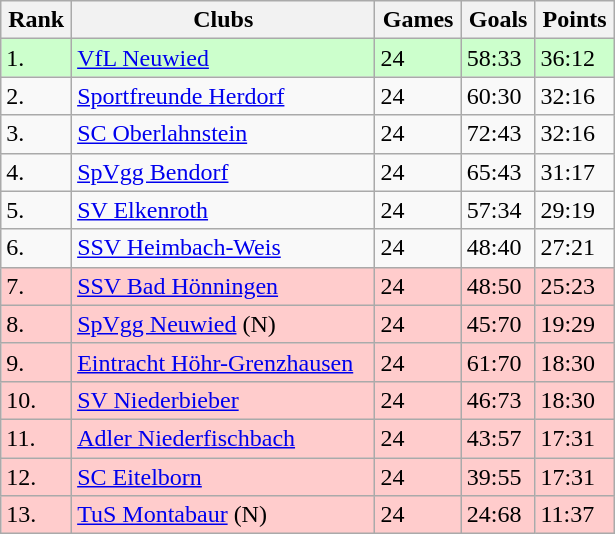<table class="wikitable" style="width:410px;">
<tr>
<th>Rank</th>
<th>Clubs</th>
<th>Games</th>
<th>Goals</th>
<th>Points</th>
</tr>
<tr bgcolor="ccffcc">
<td>1.</td>
<td><a href='#'>VfL Neuwied</a></td>
<td>24</td>
<td>58:33</td>
<td>36:12</td>
</tr>
<tr>
<td>2.</td>
<td><a href='#'>Sportfreunde Herdorf</a></td>
<td>24</td>
<td>60:30</td>
<td>32:16</td>
</tr>
<tr>
<td>3.</td>
<td><a href='#'>SC Oberlahnstein</a></td>
<td>24</td>
<td>72:43</td>
<td>32:16</td>
</tr>
<tr>
<td>4.</td>
<td><a href='#'>SpVgg Bendorf</a></td>
<td>24</td>
<td>65:43</td>
<td>31:17</td>
</tr>
<tr>
<td>5.</td>
<td><a href='#'>SV Elkenroth</a></td>
<td>24</td>
<td>57:34</td>
<td>29:19</td>
</tr>
<tr>
<td>6.</td>
<td><a href='#'>SSV Heimbach-Weis</a></td>
<td>24</td>
<td>48:40</td>
<td>27:21</td>
</tr>
<tr bgcolor="#ffcccc">
<td>7.</td>
<td><a href='#'>SSV Bad Hönningen</a></td>
<td>24</td>
<td>48:50</td>
<td>25:23</td>
</tr>
<tr bgcolor="#ffcccc">
<td>8.</td>
<td><a href='#'>SpVgg Neuwied</a> (N)</td>
<td>24</td>
<td>45:70</td>
<td>19:29</td>
</tr>
<tr bgcolor="#ffcccc">
<td>9.</td>
<td><a href='#'>Eintracht Höhr-Grenzhausen</a></td>
<td>24</td>
<td>61:70</td>
<td>18:30</td>
</tr>
<tr bgcolor="#ffcccc">
<td>10.</td>
<td><a href='#'>SV Niederbieber</a></td>
<td>24</td>
<td>46:73</td>
<td>18:30</td>
</tr>
<tr bgcolor="#ffcccc">
<td>11.</td>
<td><a href='#'>Adler Niederfischbach</a></td>
<td>24</td>
<td>43:57</td>
<td>17:31</td>
</tr>
<tr bgcolor="#ffcccc">
<td>12.</td>
<td><a href='#'>SC Eitelborn</a></td>
<td>24</td>
<td>39:55</td>
<td>17:31</td>
</tr>
<tr bgcolor="#ffcccc">
<td>13.</td>
<td><a href='#'>TuS Montabaur</a> (N)</td>
<td>24</td>
<td>24:68</td>
<td>11:37</td>
</tr>
</table>
